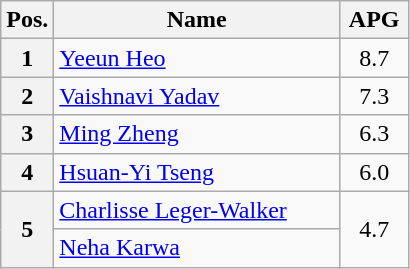<table class=wikitable style="text-align:center;">
<tr>
<th width="13%">Pos.</th>
<th width="70%">Name</th>
<th width="17%">APG</th>
</tr>
<tr>
<th>1</th>
<td align=left> <a href='#'>Yeeun Heo</a></td>
<td>8.7</td>
</tr>
<tr>
<th>2</th>
<td align=left> <a href='#'>Vaishnavi Yadav</a></td>
<td>7.3</td>
</tr>
<tr>
<th>3</th>
<td align=left> <a href='#'>Ming Zheng</a></td>
<td>6.3</td>
</tr>
<tr>
<th>4</th>
<td align=left> <a href='#'>Hsuan-Yi Tseng</a></td>
<td>6.0</td>
</tr>
<tr>
<th rowspan=2>5</th>
<td align=left> <a href='#'>Charlisse Leger-Walker</a></td>
<td rowspan=2>4.7</td>
</tr>
<tr>
<td align=left> <a href='#'>Neha Karwa</a></td>
</tr>
</table>
